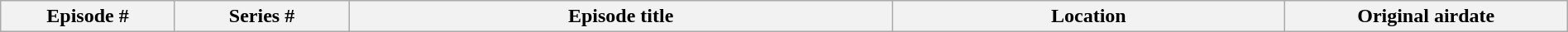<table class="wikitable plainrowheaders" style="width:100%; margin:auto;">
<tr>
<th width="8%">Episode #</th>
<th width="8%">Series #</th>
<th width="25%">Episode title</th>
<th width="18%">Location</th>
<th width="13%">Original airdate<br></th>
</tr>
</table>
